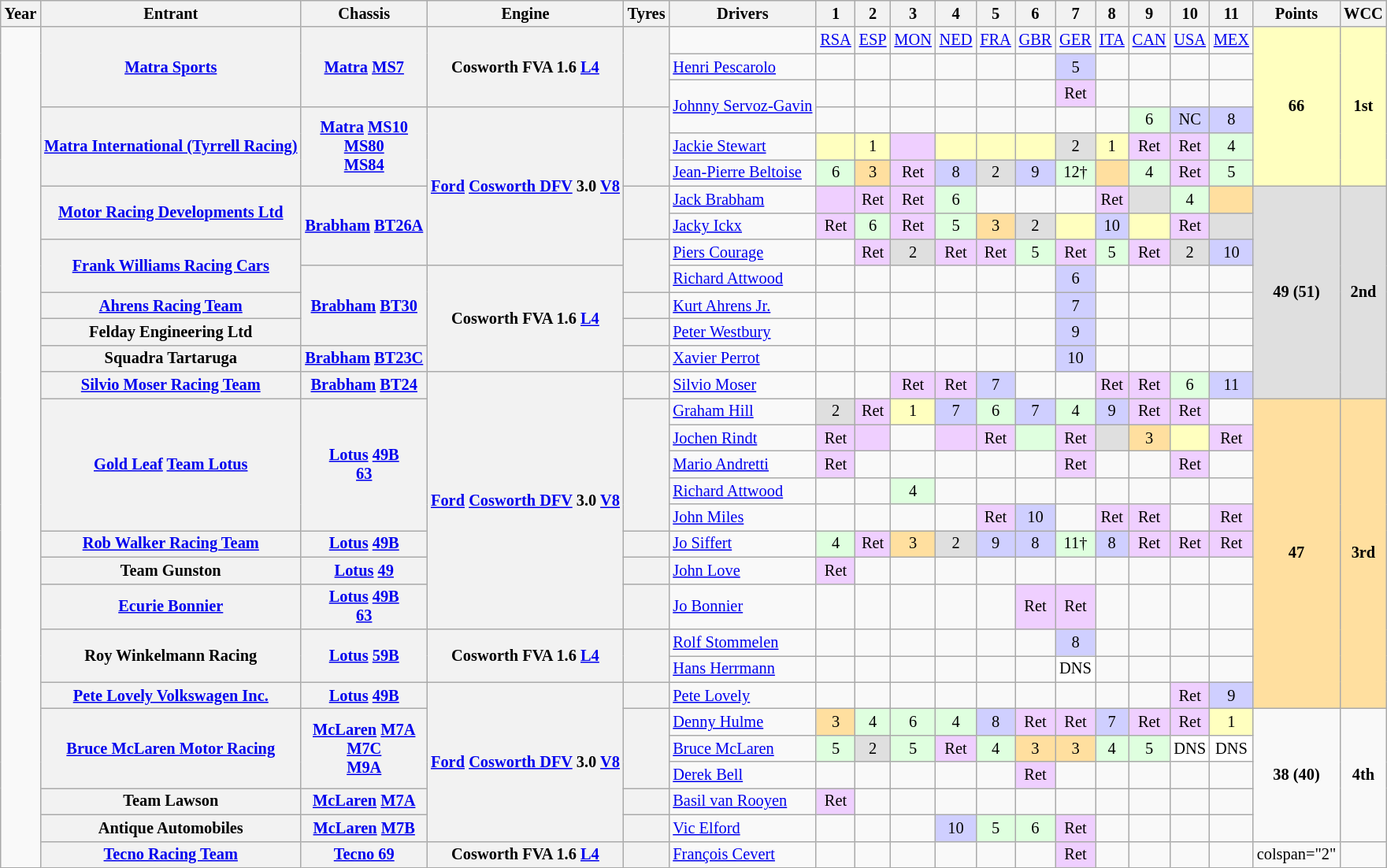<table class="wikitable" style="text-align:center; font-size:85%">
<tr>
<th>Year</th>
<th>Entrant</th>
<th>Chassis</th>
<th>Engine</th>
<th>Tyres</th>
<th>Drivers</th>
<th>1</th>
<th>2</th>
<th>3</th>
<th>4</th>
<th>5</th>
<th>6</th>
<th>7</th>
<th>8</th>
<th>9</th>
<th>10</th>
<th>11</th>
<th>Points</th>
<th>WCC</th>
</tr>
<tr>
<td rowspan="31"></td>
<th rowspan="3"><a href='#'>Matra Sports</a></th>
<th rowspan="3"><a href='#'>Matra</a> <a href='#'>MS7</a></th>
<th rowspan="3">Cosworth FVA 1.6 <a href='#'>L4</a></th>
<th rowspan="3"></th>
<td></td>
<td><a href='#'>RSA</a></td>
<td><a href='#'>ESP</a></td>
<td><a href='#'>MON</a></td>
<td><a href='#'>NED</a></td>
<td><a href='#'>FRA</a></td>
<td><a href='#'>GBR</a></td>
<td><a href='#'>GER</a></td>
<td><a href='#'>ITA</a></td>
<td><a href='#'>CAN</a></td>
<td><a href='#'>USA</a></td>
<td><a href='#'>MEX</a></td>
<td rowspan="6" style="background:#ffffbf;"><strong>66</strong></td>
<td rowspan="6" style="background:#ffffbf;"><strong>1st</strong></td>
</tr>
<tr>
<td align="left"><a href='#'>Henri Pescarolo</a></td>
<td></td>
<td></td>
<td></td>
<td></td>
<td></td>
<td></td>
<td style="background:#CFCFFF;">5</td>
<td></td>
<td></td>
<td></td>
<td></td>
</tr>
<tr>
<td align="left" rowspan="2"><a href='#'>Johnny Servoz-Gavin</a></td>
<td></td>
<td></td>
<td></td>
<td></td>
<td></td>
<td></td>
<td style="background:#EFCFFF;">Ret</td>
<td></td>
<td></td>
<td></td>
<td></td>
</tr>
<tr>
<th rowspan="3"><a href='#'>Matra International (Tyrrell Racing)</a></th>
<th rowspan="3"><a href='#'>Matra</a> <a href='#'>MS10</a><br><a href='#'>MS80</a><br><a href='#'>MS84</a></th>
<th rowspan="6"><a href='#'>Ford</a> <a href='#'>Cosworth DFV</a> 3.0 <a href='#'>V8</a></th>
<th rowspan="3"></th>
<td></td>
<td></td>
<td></td>
<td></td>
<td></td>
<td></td>
<td></td>
<td></td>
<td style="background:#dfffdf;">6</td>
<td style="background:#cfcfff;">NC</td>
<td style="background:#cfcfff;">8</td>
</tr>
<tr>
<td align="left"><a href='#'>Jackie Stewart</a></td>
<td style="background:#ffffbf;"></td>
<td style="background:#ffffbf;">1</td>
<td style="background:#efcfff;"></td>
<td style="background:#ffffbf;"></td>
<td style="background:#ffffbf;"></td>
<td style="background:#ffffbf;"></td>
<td style="background:#dfdfdf;">2</td>
<td style="background:#ffffbf;">1</td>
<td style="background:#efcfff;">Ret</td>
<td style="background:#efcfff;">Ret</td>
<td style="background:#dfffdf;">4</td>
</tr>
<tr>
<td align="left"><a href='#'>Jean-Pierre Beltoise</a></td>
<td style="background:#dfffdf;">6</td>
<td style="background:#ffdf9f;">3</td>
<td style="background:#efcfff;">Ret</td>
<td style="background:#cfcfff;">8</td>
<td style="background:#dfdfdf;">2</td>
<td style="background:#cfcfff;">9</td>
<td style="background:#dfffdf;">12†</td>
<td style="background:#ffdf9f;"></td>
<td style="background:#dfffdf;">4</td>
<td style="background:#efcfff;">Ret</td>
<td style="background:#dfffdf;">5</td>
</tr>
<tr>
<th rowspan="2"><a href='#'>Motor Racing Developments Ltd</a></th>
<th rowspan="3"><a href='#'>Brabham</a> <a href='#'>BT26A</a></th>
<th rowspan="2"></th>
<td align="left"><a href='#'>Jack Brabham</a></td>
<td style="background:#efcfff;"></td>
<td style="background:#efcfff;">Ret</td>
<td style="background:#efcfff;">Ret</td>
<td style="background:#dfffdf;">6</td>
<td></td>
<td></td>
<td></td>
<td style="background:#efcfff;">Ret</td>
<td style="background:#dfdfdf;"></td>
<td style="background:#dfffdf;">4</td>
<td style="background:#ffdf9f;"></td>
<td rowspan="8" style="background:#dfdfdf;"><strong>49 (51)</strong></td>
<td rowspan="8" style="background:#dfdfdf;"><strong>2nd</strong></td>
</tr>
<tr>
<td align="left"><a href='#'>Jacky Ickx</a></td>
<td style="background:#efcfff;">Ret</td>
<td style="background:#dfffdf;">6</td>
<td style="background:#efcfff;">Ret</td>
<td style="background:#dfffdf;">5</td>
<td style="background:#ffdf9f;">3</td>
<td style="background:#dfdfdf;">2</td>
<td style="background:#ffffbf;"></td>
<td style="background:#cfcfff;">10</td>
<td style="background:#ffffbf;"></td>
<td style="background:#efcfff;">Ret</td>
<td style="background:#dfdfdf;"></td>
</tr>
<tr>
<th rowspan="2"><a href='#'>Frank Williams Racing Cars</a></th>
<th rowspan="2"></th>
<td align="left"><a href='#'>Piers Courage</a></td>
<td></td>
<td style="background:#efcfff;">Ret</td>
<td style="background:#dfdfdf;">2</td>
<td style="background:#efcfff;">Ret</td>
<td style="background:#efcfff;">Ret</td>
<td style="background:#dfffdf;">5</td>
<td style="background:#efcfff;">Ret</td>
<td style="background:#dfffdf;">5</td>
<td style="background:#efcfff;">Ret</td>
<td style="background:#dfdfdf;">2</td>
<td style="background:#cfcfff;">10</td>
</tr>
<tr>
<th rowspan="3"><a href='#'>Brabham</a> <a href='#'>BT30</a></th>
<th rowspan="4">Cosworth FVA 1.6 <a href='#'>L4</a></th>
<td align="left"><a href='#'>Richard Attwood</a></td>
<td></td>
<td></td>
<td></td>
<td></td>
<td></td>
<td></td>
<td style="background:#cfcfff;">6</td>
<td></td>
<td></td>
<td></td>
<td></td>
</tr>
<tr>
<th><a href='#'>Ahrens Racing Team</a></th>
<th></th>
<td align="left"><a href='#'>Kurt Ahrens Jr.</a></td>
<td></td>
<td></td>
<td></td>
<td></td>
<td></td>
<td></td>
<td style="background:#cfcfff;">7</td>
<td></td>
<td></td>
<td></td>
<td></td>
</tr>
<tr>
<th>Felday Engineering Ltd</th>
<th></th>
<td align="left"><a href='#'>Peter Westbury</a></td>
<td></td>
<td></td>
<td></td>
<td></td>
<td></td>
<td></td>
<td style="background:#cfcfff;">9</td>
<td></td>
<td></td>
<td></td>
<td></td>
</tr>
<tr>
<th>Squadra Tartaruga</th>
<th><a href='#'>Brabham</a> <a href='#'>BT23C</a></th>
<th></th>
<td align="left"><a href='#'>Xavier Perrot</a></td>
<td></td>
<td></td>
<td></td>
<td></td>
<td></td>
<td></td>
<td style="background:#cfcfff;">10</td>
<td></td>
<td></td>
<td></td>
<td></td>
</tr>
<tr>
<th><a href='#'>Silvio Moser Racing Team</a></th>
<th><a href='#'>Brabham</a> <a href='#'>BT24</a></th>
<th rowspan="9"><a href='#'>Ford</a> <a href='#'>Cosworth DFV</a> 3.0 <a href='#'>V8</a></th>
<th></th>
<td align="left"><a href='#'>Silvio Moser</a></td>
<td></td>
<td></td>
<td style="background:#efcfff;">Ret</td>
<td style="background:#efcfff;">Ret</td>
<td style="background:#cfcfff;">7</td>
<td></td>
<td></td>
<td style="background:#efcfff;">Ret</td>
<td style="background:#efcfff;">Ret</td>
<td style="background:#dfffdf;">6</td>
<td style="background:#cfcfff;">11</td>
</tr>
<tr>
<th rowspan="5"><a href='#'>Gold Leaf</a> <a href='#'>Team Lotus</a></th>
<th rowspan="5"><a href='#'>Lotus</a> <a href='#'>49B</a><br><a href='#'>63</a></th>
<th rowspan="5"></th>
<td align="left"><a href='#'>Graham Hill</a></td>
<td style="background:#dfdfdf;">2</td>
<td style="background:#efcfff;">Ret</td>
<td style="background:#ffffbf;">1</td>
<td style="background:#cfcfff;">7</td>
<td style="background:#dfffdf;">6</td>
<td style="background:#cfcfff;">7</td>
<td style="background:#dfffdf;">4</td>
<td style="background:#cfcfff;">9</td>
<td style="background:#efcfff;">Ret</td>
<td style="background:#efcfff;">Ret</td>
<td></td>
<td rowspan="11" style="background:#ffdf9f;"><strong>47</strong></td>
<td rowspan="11" style="background:#ffdf9f;"><strong>3rd</strong></td>
</tr>
<tr>
<td align="left"><a href='#'>Jochen Rindt</a></td>
<td style="background:#efcfff;">Ret</td>
<td style="background:#efcfff;"></td>
<td></td>
<td style="background:#efcfff;"></td>
<td style="background:#efcfff;">Ret</td>
<td style="background:#dfffdf;"></td>
<td style="background:#efcfff;">Ret</td>
<td style="background:#dfdfdf;"></td>
<td style="background:#ffdf9f;">3</td>
<td style="background:#ffffbf;"></td>
<td style="background:#efcfff;">Ret</td>
</tr>
<tr>
<td align="left"><a href='#'>Mario Andretti</a></td>
<td style="background:#efcfff;">Ret</td>
<td></td>
<td></td>
<td></td>
<td></td>
<td></td>
<td style="background:#efcfff;">Ret</td>
<td></td>
<td></td>
<td style="background:#efcfff;">Ret</td>
<td></td>
</tr>
<tr>
<td align="left"><a href='#'>Richard Attwood</a></td>
<td></td>
<td></td>
<td style="background:#dfffdf;">4</td>
<td></td>
<td></td>
<td></td>
<td></td>
<td></td>
<td></td>
<td></td>
<td></td>
</tr>
<tr>
<td align="left"><a href='#'>John Miles</a></td>
<td></td>
<td></td>
<td></td>
<td></td>
<td style="background:#efcfff;">Ret</td>
<td style="background:#cfcfff;">10</td>
<td></td>
<td style="background:#efcfff;">Ret</td>
<td style="background:#efcfff;">Ret</td>
<td></td>
<td style="background:#efcfff;">Ret</td>
</tr>
<tr>
<th><a href='#'>Rob Walker Racing Team</a></th>
<th><a href='#'>Lotus</a> <a href='#'>49B</a></th>
<th></th>
<td align="left"><a href='#'>Jo Siffert</a></td>
<td style="background:#dfffdf;">4</td>
<td style="background:#efcfff;">Ret</td>
<td style="background:#ffdf9f;">3</td>
<td style="background:#dfdfdf;">2</td>
<td style="background:#cfcfff;">9</td>
<td style="background:#cfcfff;">8</td>
<td style="background:#dfffdf;">11†</td>
<td style="background:#cfcfff;">8</td>
<td style="background:#efcfff;">Ret</td>
<td style="background:#efcfff;">Ret</td>
<td style="background:#efcfff;">Ret</td>
</tr>
<tr>
<th>Team Gunston</th>
<th><a href='#'>Lotus</a> <a href='#'>49</a></th>
<th></th>
<td align="left"><a href='#'>John Love</a></td>
<td style="background:#efcfff;">Ret</td>
<td></td>
<td></td>
<td></td>
<td></td>
<td></td>
<td></td>
<td></td>
<td></td>
<td></td>
<td></td>
</tr>
<tr>
<th><a href='#'>Ecurie Bonnier</a></th>
<th><a href='#'>Lotus</a> <a href='#'>49B</a><br><a href='#'>63</a></th>
<th></th>
<td align="left"><a href='#'>Jo Bonnier</a></td>
<td></td>
<td></td>
<td></td>
<td></td>
<td></td>
<td style="background:#efcfff;">Ret</td>
<td style="background:#efcfff;">Ret</td>
<td></td>
<td></td>
<td></td>
<td></td>
</tr>
<tr>
<th rowspan="2">Roy Winkelmann Racing</th>
<th rowspan="2"><a href='#'>Lotus</a> <a href='#'>59B</a></th>
<th rowspan="2">Cosworth FVA 1.6 <a href='#'>L4</a></th>
<th rowspan="2"></th>
<td align="left"><a href='#'>Rolf Stommelen</a></td>
<td></td>
<td></td>
<td></td>
<td></td>
<td></td>
<td></td>
<td style="background:#cfcfff;">8</td>
<td></td>
<td></td>
<td></td>
<td></td>
</tr>
<tr>
<td align="left"><a href='#'>Hans Herrmann</a></td>
<td></td>
<td></td>
<td></td>
<td></td>
<td></td>
<td></td>
<td style="background:#ffffff;">DNS</td>
<td></td>
<td></td>
<td></td>
<td></td>
</tr>
<tr>
<th><a href='#'>Pete Lovely Volkswagen Inc.</a></th>
<th><a href='#'>Lotus</a> <a href='#'>49B</a></th>
<th rowspan="6"><a href='#'>Ford</a> <a href='#'>Cosworth DFV</a> 3.0 <a href='#'>V8</a></th>
<th></th>
<td align="left"><a href='#'>Pete Lovely</a></td>
<td></td>
<td></td>
<td></td>
<td></td>
<td></td>
<td></td>
<td></td>
<td></td>
<td></td>
<td style="background:#efcfff;">Ret</td>
<td style="background:#cfcfff;">9</td>
</tr>
<tr>
<th rowspan="3"><a href='#'>Bruce McLaren Motor Racing</a></th>
<th rowspan="3"><a href='#'>McLaren</a> <a href='#'>M7A</a><br><a href='#'>M7C</a><br><a href='#'>M9A</a></th>
<th rowspan="3"></th>
<td align="left"><a href='#'>Denny Hulme</a></td>
<td style="background:#ffdf9f;">3</td>
<td style="background:#dfffdf;">4</td>
<td style="background:#dfffdf;">6</td>
<td style="background:#dfffdf;">4</td>
<td style="background:#cfcfff;">8</td>
<td style="background:#efcfff;">Ret</td>
<td style="background:#efcfff;">Ret</td>
<td style="background:#cfcfff;">7</td>
<td style="background:#efcfff;">Ret</td>
<td style="background:#efcfff;">Ret</td>
<td style="background:#ffffbf;">1</td>
<td rowspan="5"><strong>38 (40)</strong></td>
<td rowspan="5"><strong>4th</strong></td>
</tr>
<tr>
<td align="left"><a href='#'>Bruce McLaren</a></td>
<td style="background:#dfffdf;">5</td>
<td style="background:#dfdfdf;">2</td>
<td style="background:#dfffdf;">5</td>
<td style="background:#efcfff;">Ret</td>
<td style="background:#dfffdf;">4</td>
<td style="background:#ffdf9f;">3</td>
<td style="background:#ffdf9f;">3</td>
<td style="background:#dfffdf;">4</td>
<td style="background:#dfffdf;">5</td>
<td style="background:#ffffff;">DNS</td>
<td style="background:#ffffff;">DNS</td>
</tr>
<tr>
<td align="left"><a href='#'>Derek Bell</a></td>
<td></td>
<td></td>
<td></td>
<td></td>
<td></td>
<td style="background:#efcfff;">Ret</td>
<td></td>
<td></td>
<td></td>
<td></td>
<td></td>
</tr>
<tr>
<th>Team Lawson</th>
<th><a href='#'>McLaren</a> <a href='#'>M7A</a></th>
<th></th>
<td align="left"><a href='#'>Basil van Rooyen</a></td>
<td style="background:#efcfff;">Ret</td>
<td></td>
<td></td>
<td></td>
<td></td>
<td></td>
<td></td>
<td></td>
<td></td>
<td></td>
<td></td>
</tr>
<tr>
<th>Antique Automobiles</th>
<th><a href='#'>McLaren</a> <a href='#'>M7B</a></th>
<th></th>
<td align="left"><a href='#'>Vic Elford</a></td>
<td></td>
<td></td>
<td></td>
<td style="background:#cfcfff;">10</td>
<td style="background:#dfffdf;">5</td>
<td style="background:#dfffdf;">6</td>
<td style="background:#efcfff;">Ret</td>
<td></td>
<td></td>
<td></td>
<td></td>
</tr>
<tr>
<th><a href='#'>Tecno Racing Team</a></th>
<th><a href='#'>Tecno 69</a></th>
<th>Cosworth FVA 1.6 <a href='#'>L4</a></th>
<th></th>
<td align="left"><a href='#'>François Cevert</a></td>
<td></td>
<td></td>
<td></td>
<td></td>
<td></td>
<td></td>
<td style="background:#efcfff;">Ret</td>
<td></td>
<td></td>
<td></td>
<td></td>
<td>colspan="2" </td>
</tr>
</table>
